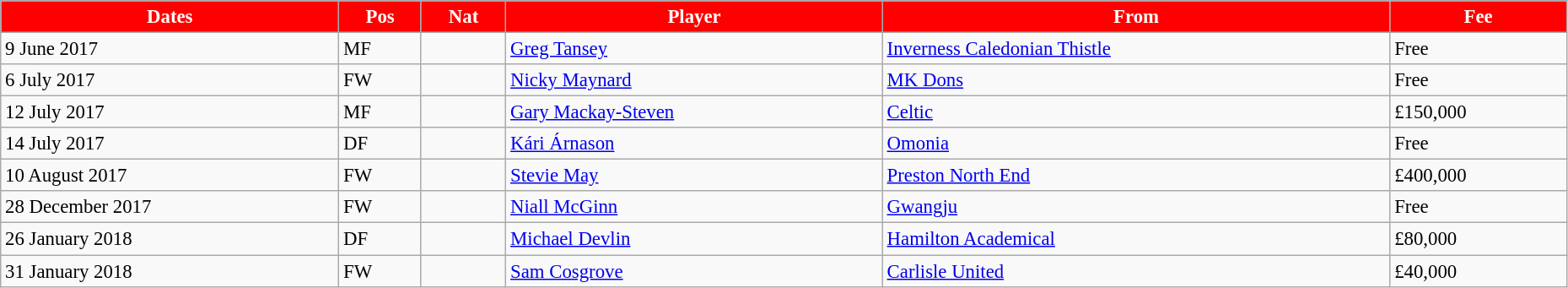<table class="wikitable" style="text-align:center; font-size:95%;width:98%; text-align:left">
<tr>
<th style="background:#FF0000; color:#FFFFFF;" scope="col">Dates</th>
<th style="background:#FF0000; color:#FFFFFF;" scope="col">Pos</th>
<th style="background:#FF0000; color:#FFFFFF;" scope="col">Nat</th>
<th style="background:#FF0000; color:#FFFFFF;" scope="col">Player</th>
<th style="background:#FF0000; color:#FFFFFF;" scope="col">From</th>
<th style="background:#FF0000; color:#FFFFFF;" scope="col">Fee</th>
</tr>
<tr>
<td>9 June 2017</td>
<td>MF</td>
<td></td>
<td><a href='#'>Greg Tansey</a></td>
<td> <a href='#'>Inverness Caledonian Thistle</a></td>
<td>Free</td>
</tr>
<tr>
<td>6 July 2017</td>
<td>FW</td>
<td></td>
<td><a href='#'>Nicky Maynard</a></td>
<td> <a href='#'>MK Dons</a></td>
<td>Free</td>
</tr>
<tr>
<td>12 July 2017</td>
<td>MF</td>
<td></td>
<td><a href='#'>Gary Mackay-Steven</a></td>
<td> <a href='#'>Celtic</a></td>
<td>£150,000</td>
</tr>
<tr>
<td>14 July 2017</td>
<td>DF</td>
<td></td>
<td><a href='#'>Kári Árnason</a></td>
<td> <a href='#'>Omonia</a></td>
<td>Free</td>
</tr>
<tr>
<td>10 August 2017</td>
<td>FW</td>
<td></td>
<td><a href='#'>Stevie May</a></td>
<td> <a href='#'>Preston North End</a></td>
<td>£400,000</td>
</tr>
<tr>
<td>28 December 2017</td>
<td>FW</td>
<td></td>
<td><a href='#'>Niall McGinn</a></td>
<td> <a href='#'>Gwangju</a></td>
<td>Free</td>
</tr>
<tr>
<td>26 January 2018</td>
<td>DF</td>
<td></td>
<td><a href='#'>Michael Devlin</a></td>
<td> <a href='#'>Hamilton Academical</a></td>
<td>£80,000</td>
</tr>
<tr>
<td>31 January 2018</td>
<td>FW</td>
<td></td>
<td><a href='#'>Sam Cosgrove</a></td>
<td> <a href='#'>Carlisle United</a></td>
<td>£40,000</td>
</tr>
</table>
